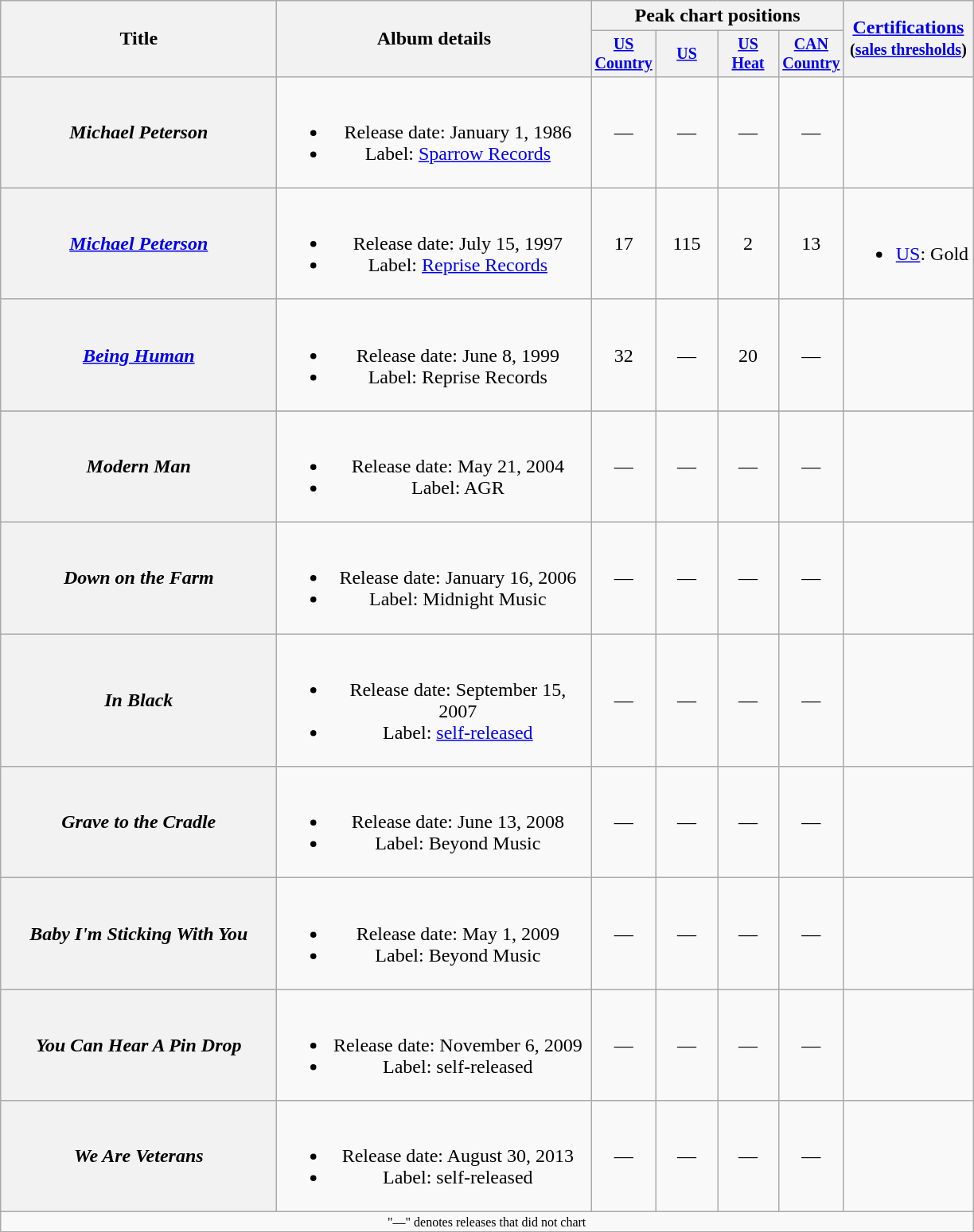<table class="wikitable plainrowheaders" style="text-align:center;">
<tr>
<th rowspan="2" style="width:14em;">Title</th>
<th rowspan="2" style="width:16em;">Album details</th>
<th colspan="4">Peak chart positions</th>
<th rowspan="2"><a href='#'>Certifications</a><br><small>(<a href='#'>sales thresholds</a>)</small></th>
</tr>
<tr style="font-size:smaller;">
<th width="45"><a href='#'>US Country</a></th>
<th width="45"><a href='#'>US</a></th>
<th width="45"><a href='#'>US<br>Heat</a></th>
<th width="45"><a href='#'>CAN Country</a></th>
</tr>
<tr>
<th scope="row"><em>Michael Peterson</em></th>
<td><br><ul><li>Release date: January 1, 1986</li><li>Label: <a href='#'>Sparrow Records</a></li></ul></td>
<td>—</td>
<td>—</td>
<td>—</td>
<td>—</td>
<td></td>
</tr>
<tr>
<th scope="row"><em><a href='#'>Michael Peterson</a></em></th>
<td><br><ul><li>Release date: July 15, 1997</li><li>Label: <a href='#'>Reprise Records</a></li></ul></td>
<td>17</td>
<td>115</td>
<td>2</td>
<td>13</td>
<td align="left"><br><ul><li><a href='#'>US</a>: Gold</li></ul></td>
</tr>
<tr>
<th scope="row"><em><a href='#'>Being Human</a></em></th>
<td><br><ul><li>Release date: June 8, 1999</li><li>Label: Reprise Records</li></ul></td>
<td>32</td>
<td>—</td>
<td>20</td>
<td>—</td>
<td></td>
</tr>
<tr>
</tr>
<tr>
<th scope="row"><em>Modern Man</em></th>
<td><br><ul><li>Release date: May 21, 2004</li><li>Label: AGR</li></ul></td>
<td>—</td>
<td>—</td>
<td>—</td>
<td>—</td>
<td></td>
</tr>
<tr>
<th scope="row"><em>Down on the Farm</em></th>
<td><br><ul><li>Release date: January 16, 2006</li><li>Label: Midnight Music</li></ul></td>
<td>—</td>
<td>—</td>
<td>—</td>
<td>—</td>
<td></td>
</tr>
<tr>
<th scope="row"><em>In Black</em></th>
<td><br><ul><li>Release date: September 15, 2007</li><li>Label: <a href='#'>self-released</a></li></ul></td>
<td>—</td>
<td>—</td>
<td>—</td>
<td>—</td>
<td></td>
</tr>
<tr>
<th scope="row"><em>Grave to the Cradle</em></th>
<td><br><ul><li>Release date: June 13, 2008</li><li>Label: Beyond Music</li></ul></td>
<td>—</td>
<td>—</td>
<td>—</td>
<td>—</td>
<td></td>
</tr>
<tr>
<th scope="row"><em>Baby I'm Sticking With You</em></th>
<td><br><ul><li>Release date: May 1, 2009</li><li>Label: Beyond Music</li></ul></td>
<td>—</td>
<td>—</td>
<td>—</td>
<td>—</td>
<td></td>
</tr>
<tr>
<th scope="row"><em>You Can Hear A Pin Drop</em></th>
<td><br><ul><li>Release date: November 6, 2009</li><li>Label: self-released</li></ul></td>
<td>—</td>
<td>—</td>
<td>—</td>
<td>—</td>
<td></td>
</tr>
<tr>
<th scope="row"><em>We Are Veterans</em></th>
<td><br><ul><li>Release date: August 30, 2013</li><li>Label: self-released</li></ul></td>
<td>—</td>
<td>—</td>
<td>—</td>
<td>—</td>
<td></td>
</tr>
<tr>
<td colspan="7" style="font-size:8pt">"—" denotes releases that did not chart</td>
</tr>
<tr>
</tr>
</table>
